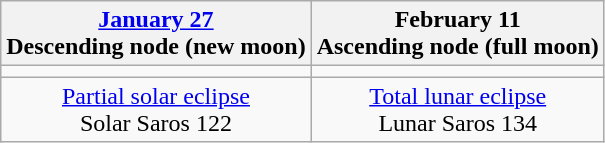<table class="wikitable">
<tr>
<th><a href='#'>January 27</a><br>Descending node (new moon)<br></th>
<th>February 11<br>Ascending node (full moon)<br></th>
</tr>
<tr>
<td></td>
<td></td>
</tr>
<tr align=center>
<td><a href='#'>Partial solar eclipse</a><br>Solar Saros 122</td>
<td><a href='#'>Total lunar eclipse</a><br>Lunar Saros 134</td>
</tr>
</table>
